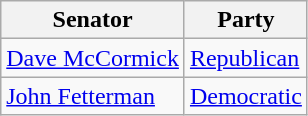<table class="wikitable">
<tr>
<th>Senator</th>
<th>Party</th>
</tr>
<tr>
<td><a href='#'>Dave McCormick</a></td>
<td><a href='#'>Republican</a></td>
</tr>
<tr>
<td><a href='#'>John Fetterman</a></td>
<td><a href='#'>Democratic</a></td>
</tr>
</table>
